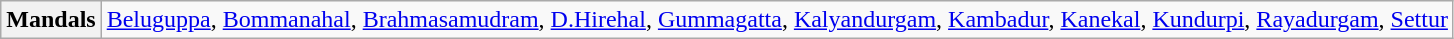<table class="wikitable">
<tr>
<th>Mandals</th>
<td><a href='#'>Beluguppa</a>, <a href='#'>Bommanahal</a>, <a href='#'>Brahmasamudram</a>, <a href='#'>D.Hirehal</a>, <a href='#'>Gummagatta</a>, <a href='#'>Kalyandurgam</a>, <a href='#'>Kambadur</a>, <a href='#'>Kanekal</a>, <a href='#'>Kundurpi</a>, <a href='#'>Rayadurgam</a>, <a href='#'>Settur</a></td>
</tr>
</table>
